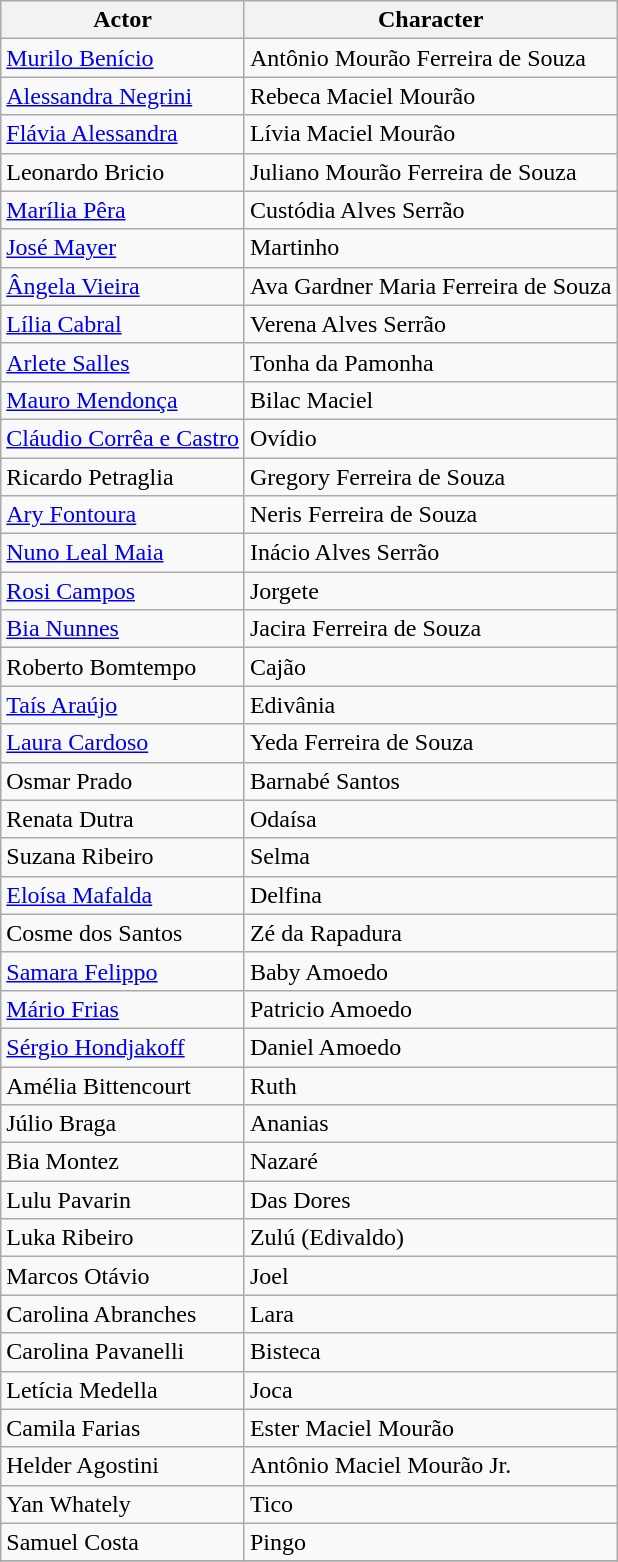<table class="wikitable sortable">
<tr>
<th>Actor</th>
<th>Character</th>
</tr>
<tr>
<td><a href='#'>Murilo Benício</a></td>
<td>Antônio Mourão Ferreira de Souza</td>
</tr>
<tr>
<td><a href='#'>Alessandra Negrini</a></td>
<td>Rebeca Maciel Mourão</td>
</tr>
<tr>
<td><a href='#'>Flávia Alessandra</a></td>
<td>Lívia Maciel Mourão</td>
</tr>
<tr>
<td>Leonardo Bricio</td>
<td>Juliano Mourão Ferreira de Souza</td>
</tr>
<tr>
<td><a href='#'>Marília Pêra</a></td>
<td>Custódia Alves Serrão</td>
</tr>
<tr>
<td><a href='#'>José Mayer</a></td>
<td>Martinho</td>
</tr>
<tr>
<td><a href='#'>Ângela Vieira</a></td>
<td>Ava Gardner Maria Ferreira de Souza</td>
</tr>
<tr>
<td><a href='#'>Lília Cabral</a></td>
<td>Verena Alves Serrão</td>
</tr>
<tr>
<td><a href='#'>Arlete Salles</a></td>
<td>Tonha da Pamonha</td>
</tr>
<tr>
<td><a href='#'>Mauro Mendonça</a></td>
<td>Bilac Maciel</td>
</tr>
<tr>
<td><a href='#'>Cláudio Corrêa e Castro</a></td>
<td>Ovídio</td>
</tr>
<tr>
<td>Ricardo Petraglia</td>
<td>Gregory Ferreira de Souza</td>
</tr>
<tr>
<td><a href='#'>Ary Fontoura</a></td>
<td>Neris Ferreira de Souza</td>
</tr>
<tr>
<td><a href='#'>Nuno Leal Maia</a></td>
<td>Inácio Alves Serrão</td>
</tr>
<tr>
<td><a href='#'>Rosi Campos</a></td>
<td>Jorgete</td>
</tr>
<tr>
<td><a href='#'>Bia Nunnes</a></td>
<td>Jacira Ferreira de Souza</td>
</tr>
<tr>
<td>Roberto Bomtempo</td>
<td>Cajão</td>
</tr>
<tr>
<td><a href='#'>Taís Araújo</a></td>
<td>Edivânia</td>
</tr>
<tr>
<td><a href='#'>Laura Cardoso</a></td>
<td>Yeda Ferreira de Souza</td>
</tr>
<tr>
<td>Osmar Prado</td>
<td>Barnabé Santos</td>
</tr>
<tr>
<td>Renata Dutra</td>
<td>Odaísa</td>
</tr>
<tr>
<td>Suzana Ribeiro</td>
<td>Selma</td>
</tr>
<tr>
<td><a href='#'>Eloísa Mafalda</a></td>
<td>Delfina</td>
</tr>
<tr>
<td>Cosme dos Santos</td>
<td>Zé da Rapadura</td>
</tr>
<tr>
<td><a href='#'>Samara Felippo</a></td>
<td>Baby Amoedo</td>
</tr>
<tr>
<td><a href='#'>Mário Frias</a></td>
<td>Patricio Amoedo</td>
</tr>
<tr>
<td><a href='#'>Sérgio Hondjakoff</a></td>
<td>Daniel Amoedo</td>
</tr>
<tr>
<td>Amélia Bittencourt</td>
<td>Ruth</td>
</tr>
<tr>
<td>Júlio Braga</td>
<td>Ananias</td>
</tr>
<tr>
<td>Bia Montez</td>
<td>Nazaré</td>
</tr>
<tr>
<td>Lulu Pavarin</td>
<td>Das Dores</td>
</tr>
<tr>
<td>Luka Ribeiro</td>
<td>Zulú (Edivaldo)</td>
</tr>
<tr>
<td>Marcos Otávio</td>
<td>Joel</td>
</tr>
<tr>
<td>Carolina Abranches</td>
<td>Lara</td>
</tr>
<tr>
<td>Carolina Pavanelli</td>
<td>Bisteca</td>
</tr>
<tr>
<td>Letícia Medella</td>
<td>Joca</td>
</tr>
<tr>
<td>Camila Farias</td>
<td>Ester Maciel Mourão</td>
</tr>
<tr>
<td>Helder Agostini</td>
<td>Antônio Maciel Mourão Jr.</td>
</tr>
<tr>
<td>Yan Whately</td>
<td>Tico</td>
</tr>
<tr>
<td>Samuel Costa</td>
<td>Pingo</td>
</tr>
<tr>
</tr>
</table>
